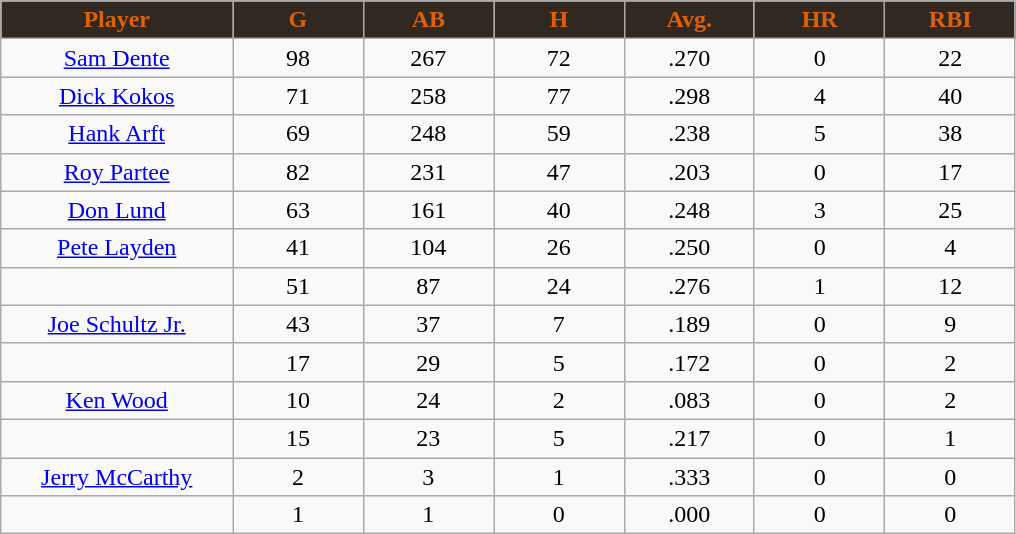<table class="wikitable sortable">
<tr>
<th style="background:#312821;color:#de6108;" width="16%">Player</th>
<th style="background:#312821;color:#de6108;" width="9%">G</th>
<th style="background:#312821;color:#de6108;" width="9%">AB</th>
<th style="background:#312821;color:#de6108;" width="9%">H</th>
<th style="background:#312821;color:#de6108;" width="9%">Avg.</th>
<th style="background:#312821;color:#de6108;" width="9%">HR</th>
<th style="background:#312821;color:#de6108;" width="9%">RBI</th>
</tr>
<tr align="center">
<td><a href='#'>Sam Dente</a></td>
<td>98</td>
<td>267</td>
<td>72</td>
<td>.270</td>
<td>0</td>
<td>22</td>
</tr>
<tr align=center>
<td><a href='#'>Dick Kokos</a></td>
<td>71</td>
<td>258</td>
<td>77</td>
<td>.298</td>
<td>4</td>
<td>40</td>
</tr>
<tr align=center>
<td><a href='#'>Hank Arft</a></td>
<td>69</td>
<td>248</td>
<td>59</td>
<td>.238</td>
<td>5</td>
<td>38</td>
</tr>
<tr align=center>
<td><a href='#'>Roy Partee</a></td>
<td>82</td>
<td>231</td>
<td>47</td>
<td>.203</td>
<td>0</td>
<td>17</td>
</tr>
<tr align=center>
<td><a href='#'>Don Lund</a></td>
<td>63</td>
<td>161</td>
<td>40</td>
<td>.248</td>
<td>3</td>
<td>25</td>
</tr>
<tr align=center>
<td><a href='#'>Pete Layden</a></td>
<td>41</td>
<td>104</td>
<td>26</td>
<td>.250</td>
<td>0</td>
<td>4</td>
</tr>
<tr align=center>
<td></td>
<td>51</td>
<td>87</td>
<td>24</td>
<td>.276</td>
<td>1</td>
<td>12</td>
</tr>
<tr align="center">
<td><a href='#'>Joe Schultz Jr.</a></td>
<td>43</td>
<td>37</td>
<td>7</td>
<td>.189</td>
<td>0</td>
<td>9</td>
</tr>
<tr align=center>
<td></td>
<td>17</td>
<td>29</td>
<td>5</td>
<td>.172</td>
<td>0</td>
<td>2</td>
</tr>
<tr align="center">
<td><a href='#'>Ken Wood</a></td>
<td>10</td>
<td>24</td>
<td>2</td>
<td>.083</td>
<td>0</td>
<td>2</td>
</tr>
<tr align=center>
<td></td>
<td>15</td>
<td>23</td>
<td>5</td>
<td>.217</td>
<td>0</td>
<td>1</td>
</tr>
<tr align="center">
<td><a href='#'>Jerry McCarthy</a></td>
<td>2</td>
<td>3</td>
<td>1</td>
<td>.333</td>
<td>0</td>
<td>0</td>
</tr>
<tr align=center>
<td></td>
<td>1</td>
<td>1</td>
<td>0</td>
<td>.000</td>
<td>0</td>
<td>0</td>
</tr>
</table>
